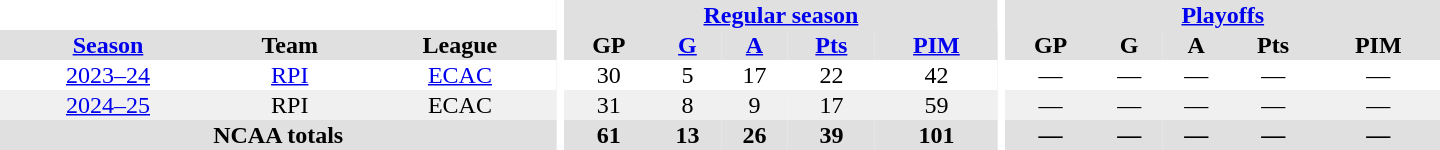<table border="0" cellpadding="1" cellspacing="0" style="text-align:center; width:60em">
<tr bgcolor="#e0e0e0">
<th colspan="3" bgcolor="#ffffff"></th>
<th rowspan="97" bgcolor="#ffffff"></th>
<th colspan="5"><a href='#'>Regular season</a></th>
<th rowspan="97" bgcolor="#ffffff"></th>
<th colspan="5"><a href='#'>Playoffs</a></th>
</tr>
<tr bgcolor="#e0e0e0">
<th><a href='#'>Season</a></th>
<th>Team</th>
<th>League</th>
<th>GP</th>
<th><a href='#'>G</a></th>
<th><a href='#'>A</a></th>
<th><a href='#'>Pts</a></th>
<th><a href='#'>PIM</a></th>
<th>GP</th>
<th>G</th>
<th>A</th>
<th>Pts</th>
<th>PIM</th>
</tr>
<tr>
<td><a href='#'>2023–24</a></td>
<td><a href='#'>RPI</a></td>
<td><a href='#'>ECAC</a></td>
<td>30</td>
<td>5</td>
<td>17</td>
<td>22</td>
<td>42</td>
<td>—</td>
<td>—</td>
<td>—</td>
<td>—</td>
<td>—</td>
</tr>
<tr bgcolor="#f0f0f0">
<td><a href='#'>2024–25</a></td>
<td>RPI</td>
<td>ECAC</td>
<td>31</td>
<td>8</td>
<td>9</td>
<td>17</td>
<td>59</td>
<td>—</td>
<td>—</td>
<td>—</td>
<td>—</td>
<td>—</td>
</tr>
<tr bgcolor="#e0e0e0">
<th colspan="3">NCAA totals</th>
<th>61</th>
<th>13</th>
<th>26</th>
<th>39</th>
<th>101</th>
<th>—</th>
<th>—</th>
<th>—</th>
<th>—</th>
<th>—</th>
</tr>
</table>
